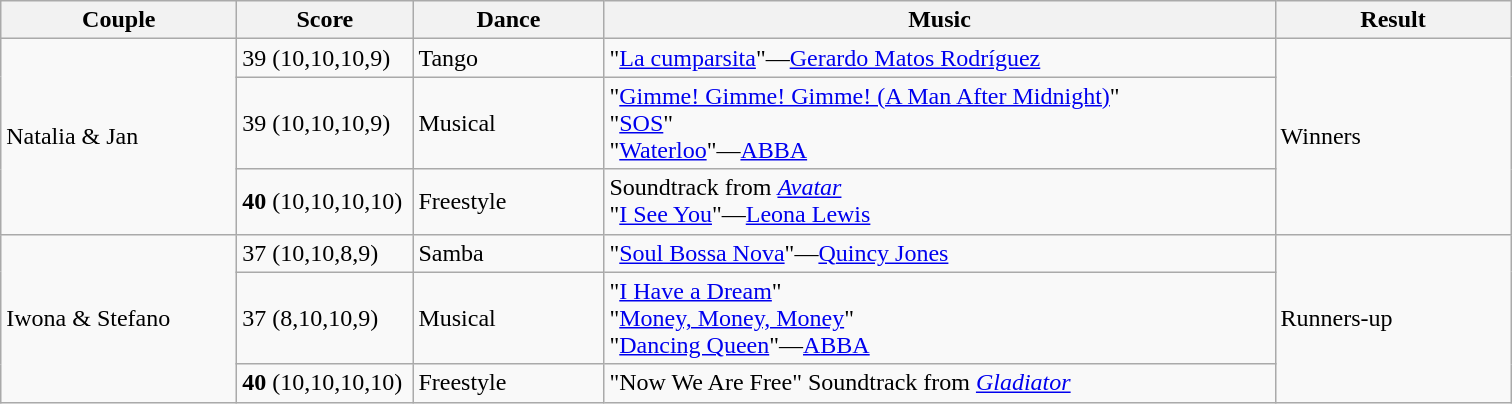<table class="wikitable">
<tr>
<th style="width:150px;">Couple</th>
<th style="width:110px;">Score</th>
<th style="width:120px;">Dance</th>
<th style="width:440px;">Music</th>
<th style="width:150px;">Result</th>
</tr>
<tr>
<td rowspan="3">Natalia & Jan<br></td>
<td>39 (10,10,10,9)</td>
<td>Tango</td>
<td>"<a href='#'>La cumparsita</a>"—<a href='#'>Gerardo Matos Rodríguez</a></td>
<td rowspan="3">Winners</td>
</tr>
<tr>
<td>39 (10,10,10,9)</td>
<td>Musical</td>
<td>"<a href='#'>Gimme! Gimme! Gimme! (A Man After Midnight)</a>"<br>"<a href='#'>SOS</a>"<br>"<a href='#'>Waterloo</a>"—<a href='#'>ABBA</a></td>
</tr>
<tr>
<td><strong>40</strong> (10,10,10,10)</td>
<td>Freestyle</td>
<td>Soundtrack from <em><a href='#'>Avatar</a></em><br>"<a href='#'>I See You</a>"—<a href='#'>Leona Lewis</a></td>
</tr>
<tr>
<td rowspan="3">Iwona & Stefano<br></td>
<td>37 (10,10,8,9)</td>
<td>Samba</td>
<td>"<a href='#'>Soul Bossa Nova</a>"—<a href='#'>Quincy Jones</a></td>
<td rowspan="3">Runners-up</td>
</tr>
<tr>
<td>37 (8,10,10,9)</td>
<td>Musical</td>
<td>"<a href='#'>I Have a Dream</a>"<br>"<a href='#'>Money, Money, Money</a>"<br>"<a href='#'>Dancing Queen</a>"—<a href='#'>ABBA</a></td>
</tr>
<tr>
<td><strong>40</strong> (10,10,10,10)</td>
<td>Freestyle</td>
<td>"Now We Are Free" Soundtrack from <em><a href='#'>Gladiator</a></em></td>
</tr>
</table>
